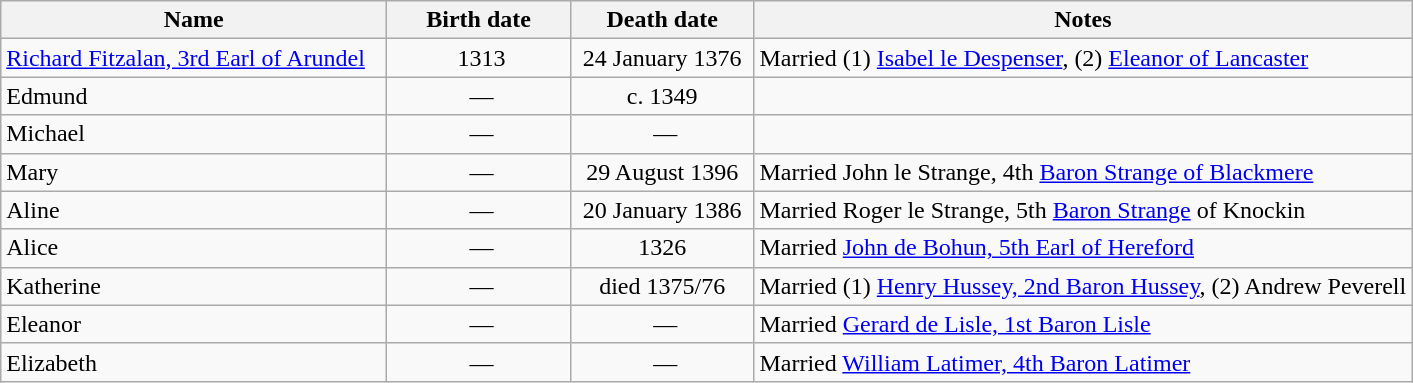<table class="wikitable">
<tr>
<th width="250">Name</th>
<th width="115">Birth date</th>
<th width="115">Death date</th>
<th>Notes</th>
</tr>
<tr>
<td><a href='#'>Richard Fitzalan, 3rd Earl of Arundel</a></td>
<td align=center> 1313</td>
<td align=center>24 January 1376</td>
<td>Married (1) <a href='#'>Isabel le Despenser</a>, (2) <a href='#'>Eleanor of Lancaster</a></td>
</tr>
<tr>
<td>Edmund</td>
<td align=center> —</td>
<td align=center>c. 1349</td>
<td></td>
</tr>
<tr>
<td>Michael</td>
<td align=center> —</td>
<td align=center> —</td>
<td></td>
</tr>
<tr>
<td>Mary</td>
<td align=center> —</td>
<td align=center>29 August 1396</td>
<td>Married John le Strange, 4th <a href='#'>Baron Strange of Blackmere</a></td>
</tr>
<tr>
<td>Aline</td>
<td align=center> —</td>
<td align=center>20 January 1386</td>
<td>Married Roger le Strange, 5th <a href='#'>Baron Strange</a> of Knockin</td>
</tr>
<tr>
<td>Alice</td>
<td align=center> —</td>
<td align=center>1326</td>
<td>Married <a href='#'>John de Bohun, 5th Earl of Hereford</a></td>
</tr>
<tr>
<td>Katherine</td>
<td align=center> —</td>
<td align=center>died 1375/76</td>
<td>Married (1) <a href='#'>Henry Hussey, 2nd Baron Hussey</a>, (2) Andrew Peverell</td>
</tr>
<tr>
<td>Eleanor</td>
<td align=center> —</td>
<td align=center> —</td>
<td>Married <a href='#'>Gerard de Lisle, 1st Baron Lisle</a></td>
</tr>
<tr>
<td>Elizabeth</td>
<td align=center> —</td>
<td align=center> —</td>
<td>Married <a href='#'>William Latimer, 4th Baron Latimer</a></td>
</tr>
</table>
